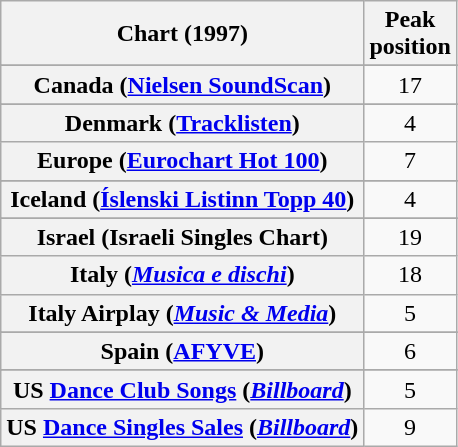<table class="wikitable sortable plainrowheaders">
<tr>
<th>Chart (1997)</th>
<th>Peak<br>position</th>
</tr>
<tr>
</tr>
<tr>
</tr>
<tr>
</tr>
<tr>
<th scope="row">Canada (<a href='#'>Nielsen SoundScan</a>)</th>
<td align="center">17</td>
</tr>
<tr>
</tr>
<tr>
<th scope="row">Denmark (<a href='#'>Tracklisten</a>)</th>
<td align="center">4</td>
</tr>
<tr>
<th scope="row">Europe (<a href='#'>Eurochart Hot 100</a>)</th>
<td align="center">7</td>
</tr>
<tr>
</tr>
<tr>
</tr>
<tr>
</tr>
<tr>
<th scope="row">Iceland (<a href='#'>Íslenski Listinn Topp 40</a>)</th>
<td align="center">4</td>
</tr>
<tr>
</tr>
<tr>
<th scope="row">Israel (Israeli Singles Chart)</th>
<td align="center">19</td>
</tr>
<tr>
<th scope="row">Italy (<em><a href='#'>Musica e dischi</a></em>)</th>
<td align="center">18</td>
</tr>
<tr>
<th scope="row">Italy Airplay (<em><a href='#'>Music & Media</a></em>)</th>
<td align="center">5</td>
</tr>
<tr>
</tr>
<tr>
</tr>
<tr>
</tr>
<tr>
<th scope="row">Spain (<a href='#'>AFYVE</a>)</th>
<td align="center">6</td>
</tr>
<tr>
</tr>
<tr>
</tr>
<tr>
</tr>
<tr>
</tr>
<tr>
<th scope="row">US <a href='#'>Dance Club Songs</a> (<em><a href='#'>Billboard</a></em>)</th>
<td align="center">5</td>
</tr>
<tr>
<th scope="row">US <a href='#'>Dance Singles Sales</a> (<em><a href='#'>Billboard</a></em>)</th>
<td align="center">9</td>
</tr>
</table>
